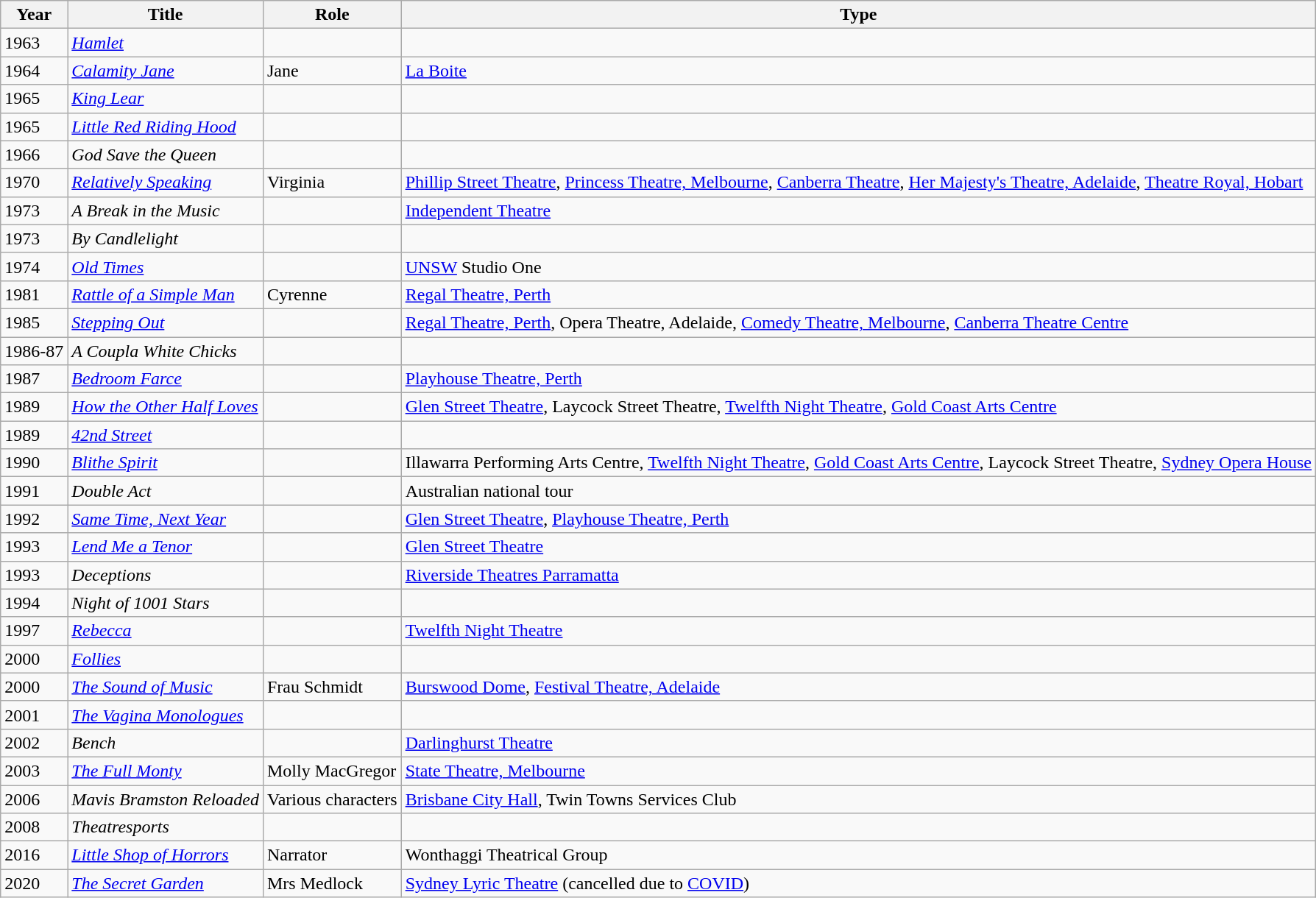<table class="wikitable">
<tr>
<th>Year</th>
<th>Title</th>
<th>Role</th>
<th>Type</th>
</tr>
<tr>
<td>1963</td>
<td><em><a href='#'>Hamlet</a></em></td>
<td></td>
<td></td>
</tr>
<tr>
<td>1964</td>
<td><em><a href='#'>Calamity Jane</a></em></td>
<td>Jane</td>
<td><a href='#'>La Boite</a></td>
</tr>
<tr>
<td>1965</td>
<td><em><a href='#'>King Lear</a></em></td>
<td></td>
<td></td>
</tr>
<tr>
<td>1965</td>
<td><em><a href='#'>Little Red Riding Hood</a></em></td>
<td></td>
<td></td>
</tr>
<tr>
<td>1966</td>
<td><em>God Save the Queen</em></td>
<td></td>
<td></td>
</tr>
<tr>
<td>1970</td>
<td><em><a href='#'>Relatively Speaking</a></em></td>
<td>Virginia</td>
<td><a href='#'>Phillip Street Theatre</a>, <a href='#'>Princess Theatre, Melbourne</a>, <a href='#'>Canberra Theatre</a>, <a href='#'>Her Majesty's Theatre, Adelaide</a>, <a href='#'>Theatre Royal, Hobart</a></td>
</tr>
<tr>
<td>1973</td>
<td><em>A Break in the Music</em></td>
<td></td>
<td><a href='#'>Independent Theatre</a></td>
</tr>
<tr>
<td>1973</td>
<td><em>By Candlelight</em></td>
<td></td>
<td></td>
</tr>
<tr>
<td>1974</td>
<td><em><a href='#'>Old Times</a></em></td>
<td></td>
<td><a href='#'>UNSW</a> Studio One</td>
</tr>
<tr>
<td>1981</td>
<td><em><a href='#'>Rattle of a Simple Man</a></em></td>
<td>Cyrenne</td>
<td><a href='#'>Regal Theatre, Perth</a></td>
</tr>
<tr>
<td>1985</td>
<td><em><a href='#'>Stepping Out</a></em></td>
<td></td>
<td><a href='#'>Regal Theatre, Perth</a>, Opera Theatre, Adelaide, <a href='#'>Comedy Theatre, Melbourne</a>, <a href='#'>Canberra Theatre Centre</a></td>
</tr>
<tr>
<td>1986-87</td>
<td><em>A Coupla White Chicks</em></td>
<td></td>
<td></td>
</tr>
<tr>
<td>1987</td>
<td><em><a href='#'>Bedroom Farce</a></em></td>
<td></td>
<td><a href='#'>Playhouse Theatre, Perth</a></td>
</tr>
<tr>
<td>1989</td>
<td><em><a href='#'>How the Other Half Loves</a></em></td>
<td></td>
<td><a href='#'>Glen Street Theatre</a>, Laycock Street Theatre, <a href='#'>Twelfth Night Theatre</a>, <a href='#'>Gold Coast Arts Centre</a></td>
</tr>
<tr>
<td>1989</td>
<td><em><a href='#'>42nd Street</a></em></td>
<td></td>
<td></td>
</tr>
<tr>
<td>1990</td>
<td><em><a href='#'>Blithe Spirit</a></em></td>
<td></td>
<td>Illawarra Performing Arts Centre, <a href='#'>Twelfth Night Theatre</a>, <a href='#'>Gold Coast Arts Centre</a>, Laycock Street Theatre, <a href='#'>Sydney Opera House</a></td>
</tr>
<tr>
<td>1991</td>
<td><em>Double Act</em></td>
<td></td>
<td>Australian national tour</td>
</tr>
<tr>
<td>1992</td>
<td><em><a href='#'>Same Time, Next Year</a></em></td>
<td></td>
<td><a href='#'>Glen Street Theatre</a>, <a href='#'>Playhouse Theatre, Perth</a></td>
</tr>
<tr>
<td>1993</td>
<td><em><a href='#'>Lend Me a Tenor</a></em></td>
<td></td>
<td><a href='#'>Glen Street Theatre</a></td>
</tr>
<tr>
<td>1993</td>
<td><em>Deceptions</em></td>
<td></td>
<td><a href='#'>Riverside Theatres Parramatta</a></td>
</tr>
<tr>
<td>1994</td>
<td><em>Night of 1001 Stars</em></td>
<td></td>
<td></td>
</tr>
<tr>
<td>1997</td>
<td><em><a href='#'>Rebecca</a></em></td>
<td></td>
<td><a href='#'>Twelfth Night Theatre</a></td>
</tr>
<tr>
<td>2000</td>
<td><em><a href='#'>Follies</a></em></td>
<td></td>
<td></td>
</tr>
<tr>
<td>2000</td>
<td><em><a href='#'>The Sound of Music</a></em></td>
<td>Frau Schmidt</td>
<td><a href='#'>Burswood Dome</a>, <a href='#'>Festival Theatre, Adelaide</a></td>
</tr>
<tr>
<td>2001</td>
<td><em><a href='#'>The Vagina Monologues</a></em></td>
<td></td>
<td></td>
</tr>
<tr>
<td>2002</td>
<td><em>Bench</em></td>
<td></td>
<td><a href='#'>Darlinghurst Theatre</a></td>
</tr>
<tr>
<td>2003</td>
<td><em><a href='#'>The Full Monty</a></em></td>
<td>Molly MacGregor</td>
<td><a href='#'>State Theatre, Melbourne</a></td>
</tr>
<tr>
<td>2006</td>
<td><em>Mavis Bramston Reloaded</em></td>
<td>Various characters</td>
<td><a href='#'>Brisbane City Hall</a>, Twin Towns Services Club</td>
</tr>
<tr>
<td>2008</td>
<td><em>Theatresports</em></td>
<td></td>
<td></td>
</tr>
<tr>
<td>2016</td>
<td><em><a href='#'>Little Shop of Horrors</a></em></td>
<td>Narrator</td>
<td>Wonthaggi Theatrical Group</td>
</tr>
<tr>
<td>2020</td>
<td><em><a href='#'>The Secret Garden</a></em></td>
<td>Mrs Medlock</td>
<td><a href='#'>Sydney Lyric Theatre</a> (cancelled due to <a href='#'>COVID</a>)</td>
</tr>
</table>
